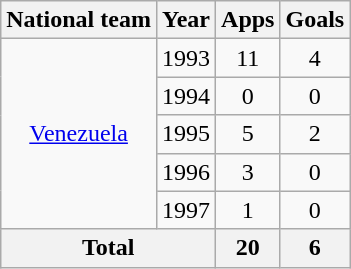<table class="wikitable" style="text-align:center">
<tr>
<th>National team</th>
<th>Year</th>
<th>Apps</th>
<th>Goals</th>
</tr>
<tr>
<td rowspan="5"><a href='#'>Venezuela</a></td>
<td>1993</td>
<td>11</td>
<td>4</td>
</tr>
<tr>
<td>1994</td>
<td>0</td>
<td>0</td>
</tr>
<tr>
<td>1995</td>
<td>5</td>
<td>2</td>
</tr>
<tr>
<td>1996</td>
<td>3</td>
<td>0</td>
</tr>
<tr>
<td>1997</td>
<td>1</td>
<td>0</td>
</tr>
<tr>
<th colspan="2">Total</th>
<th>20</th>
<th>6</th>
</tr>
</table>
